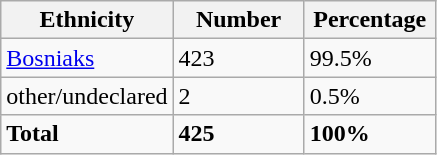<table class="wikitable">
<tr>
<th width="100px">Ethnicity</th>
<th width="80px">Number</th>
<th width="80px">Percentage</th>
</tr>
<tr>
<td><a href='#'>Bosniaks</a></td>
<td>423</td>
<td>99.5%</td>
</tr>
<tr>
<td>other/undeclared</td>
<td>2</td>
<td>0.5%</td>
</tr>
<tr>
<td><strong>Total</strong></td>
<td><strong>425</strong></td>
<td><strong>100%</strong></td>
</tr>
</table>
